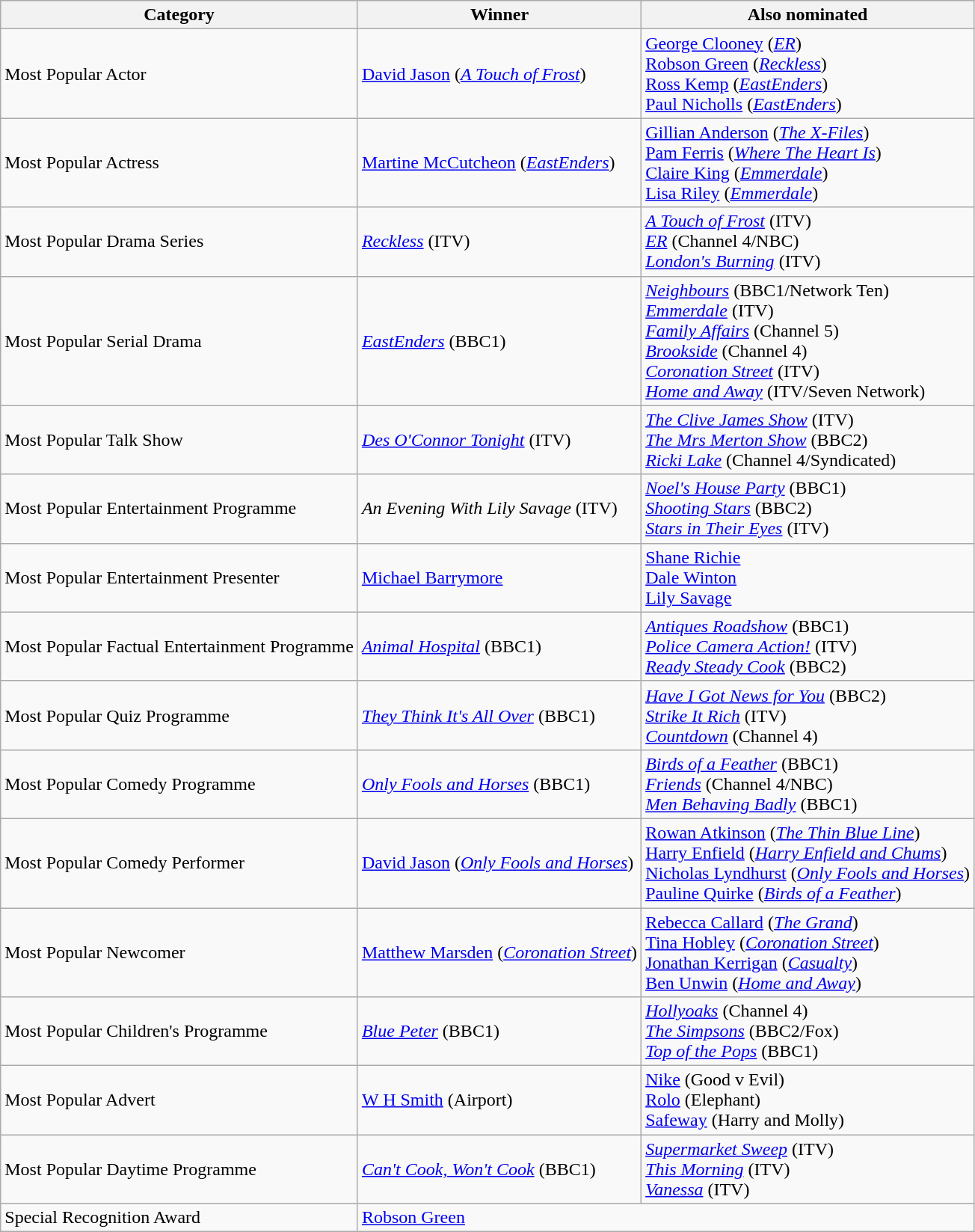<table class="wikitable sortable">
<tr>
<th>Category</th>
<th>Winner</th>
<th>Also nominated</th>
</tr>
<tr>
<td>Most Popular Actor</td>
<td><a href='#'>David Jason</a> (<em><a href='#'>A Touch of Frost</a></em>)</td>
<td><a href='#'>George Clooney</a> (<em><a href='#'>ER</a></em>)<br><a href='#'>Robson Green</a> (<em><a href='#'>Reckless</a></em>)<br><a href='#'>Ross Kemp</a> (<em><a href='#'>EastEnders</a></em>)<br><a href='#'>Paul Nicholls</a> (<em><a href='#'>EastEnders</a></em>)</td>
</tr>
<tr>
<td>Most Popular Actress</td>
<td><a href='#'>Martine McCutcheon</a> (<em><a href='#'>EastEnders</a></em>)</td>
<td><a href='#'>Gillian Anderson</a> (<em><a href='#'>The X-Files</a></em>)<br><a href='#'>Pam Ferris</a> (<em><a href='#'>Where The Heart Is</a></em>)<br><a href='#'>Claire King</a> (<em><a href='#'>Emmerdale</a></em>)<br><a href='#'>Lisa Riley</a> (<em><a href='#'>Emmerdale</a></em>)</td>
</tr>
<tr>
<td>Most Popular Drama Series</td>
<td><em><a href='#'>Reckless</a></em> (ITV)</td>
<td><em><a href='#'>A Touch of Frost</a></em> (ITV)<br><em><a href='#'>ER</a></em> (Channel 4/NBC)<br><em><a href='#'>London's Burning</a></em> (ITV)</td>
</tr>
<tr>
<td>Most Popular Serial Drama</td>
<td><em><a href='#'>EastEnders</a></em> (BBC1)</td>
<td><em><a href='#'>Neighbours</a></em> (BBC1/Network Ten)<br><em><a href='#'>Emmerdale</a></em> (ITV)<br><em><a href='#'>Family Affairs</a></em> (Channel 5)<br><em><a href='#'>Brookside</a></em> (Channel 4)<br><em><a href='#'>Coronation Street</a></em> (ITV)<br><em><a href='#'>Home and Away</a></em> (ITV/Seven Network)</td>
</tr>
<tr>
<td>Most Popular Talk Show</td>
<td><em><a href='#'>Des O'Connor Tonight</a></em> (ITV)</td>
<td><em><a href='#'>The Clive James Show</a></em> (ITV)<br><em><a href='#'>The Mrs Merton Show</a></em> (BBC2)<br><em><a href='#'>Ricki Lake</a></em> (Channel 4/Syndicated)</td>
</tr>
<tr>
<td>Most Popular Entertainment Programme</td>
<td><em>An Evening With Lily Savage</em> (ITV)</td>
<td><em><a href='#'>Noel's House Party</a></em> (BBC1)<br><em><a href='#'>Shooting Stars</a></em> (BBC2)<br><em><a href='#'>Stars in Their Eyes</a></em> (ITV)</td>
</tr>
<tr>
<td>Most Popular Entertainment Presenter</td>
<td><a href='#'>Michael Barrymore</a></td>
<td><a href='#'>Shane Richie</a><br><a href='#'>Dale Winton</a><br><a href='#'>Lily Savage</a></td>
</tr>
<tr>
<td>Most Popular Factual Entertainment Programme</td>
<td><em><a href='#'>Animal Hospital</a></em> (BBC1)</td>
<td><em><a href='#'>Antiques Roadshow</a></em> (BBC1)<br><em><a href='#'>Police Camera Action!</a></em> (ITV)<br><em><a href='#'>Ready Steady Cook</a></em> (BBC2)</td>
</tr>
<tr>
<td>Most Popular Quiz Programme</td>
<td><em><a href='#'>They Think It's All Over</a></em> (BBC1)</td>
<td><em><a href='#'>Have I Got News for You</a></em> (BBC2)<br><em><a href='#'>Strike It Rich</a></em> (ITV)<br><em><a href='#'>Countdown</a></em> (Channel 4)</td>
</tr>
<tr>
<td>Most Popular Comedy Programme</td>
<td><em><a href='#'>Only Fools and Horses</a></em> (BBC1)</td>
<td><em><a href='#'>Birds of a Feather</a></em> (BBC1)<br><em><a href='#'>Friends</a></em> (Channel 4/NBC)<br><em><a href='#'>Men Behaving Badly</a></em> (BBC1)</td>
</tr>
<tr>
<td>Most Popular Comedy Performer</td>
<td><a href='#'>David Jason</a> (<em><a href='#'>Only Fools and Horses</a></em>)</td>
<td><a href='#'>Rowan Atkinson</a> (<em><a href='#'>The Thin Blue Line</a></em>)<br><a href='#'>Harry Enfield</a> (<em><a href='#'>Harry Enfield and Chums</a></em>)<br><a href='#'>Nicholas Lyndhurst</a> (<em><a href='#'>Only Fools and Horses</a></em>)<br><a href='#'>Pauline Quirke</a> (<em><a href='#'>Birds of a Feather</a></em>)</td>
</tr>
<tr>
<td>Most Popular Newcomer</td>
<td><a href='#'>Matthew Marsden</a> (<em><a href='#'>Coronation Street</a></em>)</td>
<td><a href='#'>Rebecca Callard</a> (<em><a href='#'>The Grand</a></em>)<br><a href='#'>Tina Hobley</a> (<em><a href='#'>Coronation Street</a></em>)<br><a href='#'>Jonathan Kerrigan</a> (<em><a href='#'>Casualty</a></em>)<br><a href='#'>Ben Unwin</a> (<em><a href='#'>Home and Away</a></em>)</td>
</tr>
<tr>
<td>Most Popular Children's Programme</td>
<td><em><a href='#'>Blue Peter</a></em> (BBC1)</td>
<td><em><a href='#'>Hollyoaks</a></em> (Channel 4)<br><em><a href='#'>The Simpsons</a></em> (BBC2/Fox)<br><em><a href='#'>Top of the Pops</a></em> (BBC1)</td>
</tr>
<tr>
<td>Most Popular Advert</td>
<td><a href='#'>W H Smith</a> (Airport)</td>
<td><a href='#'>Nike</a> (Good v Evil)<br><a href='#'>Rolo</a> (Elephant)<br><a href='#'>Safeway</a> (Harry and Molly)</td>
</tr>
<tr>
<td>Most Popular Daytime Programme</td>
<td><em><a href='#'>Can't Cook, Won't Cook</a></em> (BBC1)</td>
<td><em><a href='#'>Supermarket Sweep</a></em> (ITV)<br><em><a href='#'>This Morning</a></em> (ITV)<br><em><a href='#'>Vanessa</a></em> (ITV)</td>
</tr>
<tr>
<td>Special Recognition Award</td>
<td colspan="2"><a href='#'>Robson Green</a></td>
</tr>
</table>
